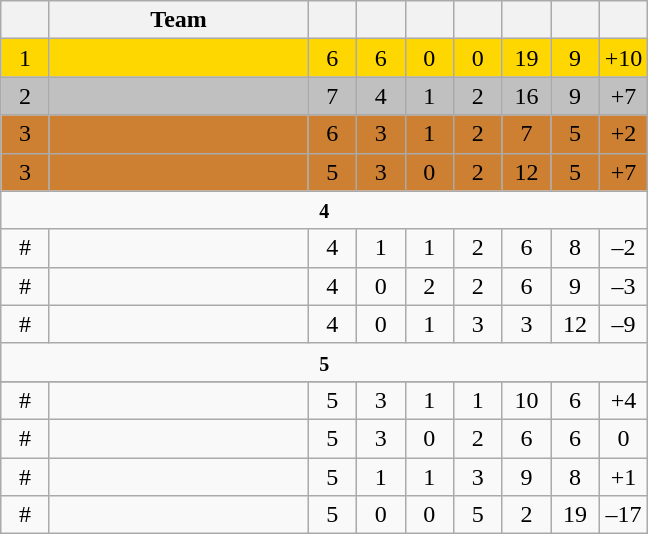<table class="wikitable" style="text-align:center">
<tr>
<th width="25"></th>
<th width="165">Team</th>
<th width="25"></th>
<th width="25"></th>
<th width="25"></th>
<th width="25"></th>
<th width="25"></th>
<th width="25"></th>
<th width="25"></th>
</tr>
<tr style="background:#FFD700;">
<td>1</td>
<td align=left></td>
<td>6</td>
<td>6</td>
<td>0</td>
<td>0</td>
<td>19</td>
<td>9</td>
<td>+10</td>
</tr>
<tr style="background:#C0C0C0;">
<td>2</td>
<td align=left></td>
<td>7</td>
<td>4</td>
<td>1</td>
<td>2</td>
<td>16</td>
<td>9</td>
<td>+7</td>
</tr>
<tr style="background:#CD7F32;">
<td>3</td>
<td align=left></td>
<td>6</td>
<td>3</td>
<td>1</td>
<td>2</td>
<td>7</td>
<td>5</td>
<td>+2</td>
</tr>
<tr style="background:#CD7F32;">
<td>3</td>
<td align=left></td>
<td>5</td>
<td>3</td>
<td>0</td>
<td>2</td>
<td>12</td>
<td>5</td>
<td>+7</td>
</tr>
<tr>
<td colspan=10><small><strong>4 </strong></small></td>
</tr>
<tr>
<td>#</td>
<td align=left></td>
<td>4</td>
<td>1</td>
<td>1</td>
<td>2</td>
<td>6</td>
<td>8</td>
<td>–2</td>
</tr>
<tr>
<td>#</td>
<td align=left></td>
<td>4</td>
<td>0</td>
<td>2</td>
<td>2</td>
<td>6</td>
<td>9</td>
<td>–3</td>
</tr>
<tr>
<td>#</td>
<td align=left></td>
<td>4</td>
<td>0</td>
<td>1</td>
<td>3</td>
<td>3</td>
<td>12</td>
<td>–9</td>
</tr>
<tr>
<td colspan=10><small><strong>5 </strong></small></td>
</tr>
<tr>
</tr>
<tr>
<td>#</td>
<td align=left></td>
<td>5</td>
<td>3</td>
<td>1</td>
<td>1</td>
<td>10</td>
<td>6</td>
<td>+4</td>
</tr>
<tr>
<td>#</td>
<td align=left></td>
<td>5</td>
<td>3</td>
<td>0</td>
<td>2</td>
<td>6</td>
<td>6</td>
<td>0</td>
</tr>
<tr>
<td>#</td>
<td align=left></td>
<td>5</td>
<td>1</td>
<td>1</td>
<td>3</td>
<td>9</td>
<td>8</td>
<td>+1</td>
</tr>
<tr>
<td>#</td>
<td align=left></td>
<td>5</td>
<td>0</td>
<td>0</td>
<td>5</td>
<td>2</td>
<td>19</td>
<td>–17</td>
</tr>
</table>
